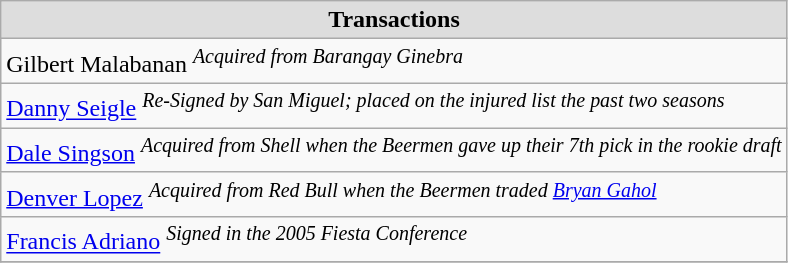<table class="wikitable">
<tr>
<th style="background:#dddddd;">Transactions</th>
</tr>
<tr>
<td>Gilbert Malabanan <sup><em>Acquired from Barangay Ginebra</em></sup></td>
</tr>
<tr>
<td><a href='#'>Danny Seigle</a> <sup><em>Re-Signed by San Miguel; placed on the injured list the past two seasons</em></sup></td>
</tr>
<tr>
<td><a href='#'>Dale Singson</a> <sup><em>Acquired from Shell when the Beermen gave up their 7th pick in the rookie draft</em></sup></td>
</tr>
<tr>
<td><a href='#'>Denver Lopez</a> <sup><em>Acquired from Red Bull when the Beermen traded <a href='#'>Bryan Gahol</a></em></sup></td>
</tr>
<tr>
<td><a href='#'>Francis Adriano</a> <sup><em>Signed in the 2005 Fiesta Conference</em></sup></td>
</tr>
<tr>
</tr>
</table>
